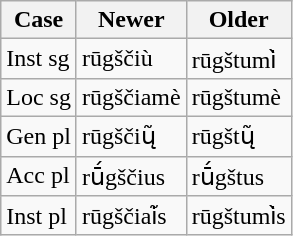<table class="wikitable">
<tr>
<th>Case</th>
<th>Newer</th>
<th>Older</th>
</tr>
<tr>
<td>Inst sg</td>
<td>rūgščiù</td>
<td>rūgštumı̇̀</td>
</tr>
<tr>
<td>Loc sg</td>
<td>rūgščiamè</td>
<td>rūgštumè</td>
</tr>
<tr>
<td>Gen pl</td>
<td>rūgščių̃</td>
<td>rūgštų̃</td>
</tr>
<tr>
<td>Acc pl</td>
<td>rū́gščius</td>
<td>rū́gštus</td>
</tr>
<tr>
<td>Inst pl</td>
<td>rūgščiaı̇̃s</td>
<td>rūgštumı̇̀s</td>
</tr>
</table>
